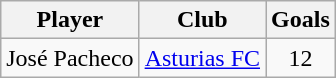<table class="wikitable" style="text-align: center;">
<tr>
<th>Player</th>
<th>Club</th>
<th>Goals</th>
</tr>
<tr>
<td> José Pacheco</td>
<td><a href='#'>Asturias FC</a></td>
<td>12</td>
</tr>
</table>
